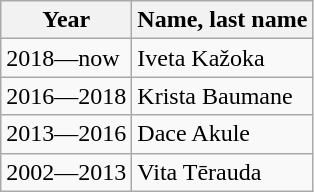<table class="wikitable">
<tr>
<th>Year</th>
<th>Name, last name</th>
</tr>
<tr>
<td>2018—now</td>
<td>Iveta Kažoka</td>
</tr>
<tr>
<td>2016—2018</td>
<td>Krista Baumane</td>
</tr>
<tr>
<td>2013—2016</td>
<td>Dace Akule</td>
</tr>
<tr>
<td>2002—2013</td>
<td>Vita Tērauda</td>
</tr>
</table>
